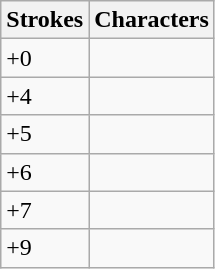<table class="wikitable">
<tr>
<th>Strokes</th>
<th>Characters</th>
</tr>
<tr --->
<td>+0</td>
<td style="font-size: large;"></td>
</tr>
<tr --->
<td>+4</td>
<td style="font-size: large;"></td>
</tr>
<tr --->
<td>+5</td>
<td style="font-size: large;"></td>
</tr>
<tr --->
<td>+6</td>
<td style="font-size: large;"> </td>
</tr>
<tr --->
<td>+7</td>
<td style="font-size: large;">  </td>
</tr>
<tr --->
<td>+9</td>
<td style="font-size: large;"></td>
</tr>
</table>
